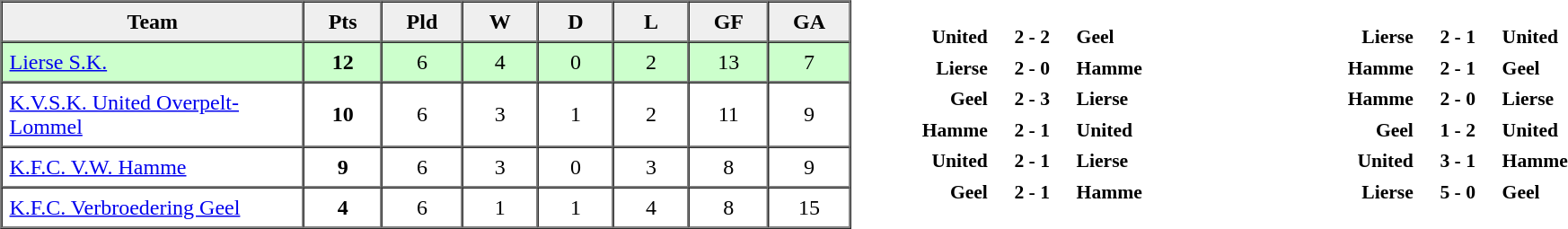<table cellpadding="0" cellspacing="0" width="100%">
<tr ---->
<td width="50%"><br><table border="1" cellspacing="0" cellpadding="5">
<tr ---- align="center">
<th bgcolor="#efefef" width="20%">Team</th>
<th bgcolor="#efefef" width="5%">Pts</th>
<th bgcolor="#efefef" width="5%">Pld</th>
<th bgcolor="#efefef" width="5%">W</th>
<th bgcolor="#efefef" width="5%">D</th>
<th bgcolor="#efefef" width="5%">L</th>
<th bgcolor="#efefef" width="5%">GF</th>
<th bgcolor="#efefef" width="5%">GA</th>
</tr>
<tr ---- align="center" bgcolor="ccffcc">
<td align="left"><a href='#'>Lierse S.K.</a></td>
<td><strong>12</strong></td>
<td>6</td>
<td>4</td>
<td>0</td>
<td>2</td>
<td>13</td>
<td>7</td>
</tr>
<tr ---- align="center">
<td align="left"><a href='#'>K.V.S.K. United Overpelt-Lommel</a></td>
<td><strong>10</strong></td>
<td>6</td>
<td>3</td>
<td>1</td>
<td>2</td>
<td>11</td>
<td>9</td>
</tr>
<tr ---- align="center">
<td align="left"><a href='#'>K.F.C. V.W. Hamme</a></td>
<td><strong>9</strong></td>
<td>6</td>
<td>3</td>
<td>0</td>
<td>3</td>
<td>8</td>
<td>9</td>
</tr>
<tr ---- align="center">
<td align="left"><a href='#'>K.F.C. Verbroedering Geel</a></td>
<td><strong>4</strong></td>
<td>6</td>
<td>1</td>
<td>1</td>
<td>4</td>
<td>8</td>
<td>15</td>
</tr>
</table>
</td>
<td width="25%"><br><table cellpadding="2" style="font-size:90%" align="center">
<tr ---->
<td width="25%" align="right"><strong>United</strong></td>
<td align="center"><strong>2 - 2</strong></td>
<td><strong>Geel</strong></td>
</tr>
<tr ---->
<td width="25%" align="right"><strong>Lierse</strong></td>
<td align="center"><strong>2 - 0</strong></td>
<td><strong>Hamme</strong></td>
</tr>
<tr ---->
<td width="25%" align="right"><strong>Geel</strong></td>
<td align="center"><strong>2 - 3</strong></td>
<td><strong>Lierse</strong></td>
</tr>
<tr ---->
<td width="25%" align="right"><strong>Hamme</strong></td>
<td align="center"><strong>2 - 1</strong></td>
<td><strong>United</strong></td>
</tr>
<tr ---->
<td width="25%" align="right"><strong>United</strong></td>
<td align="center"><strong>2 - 1</strong></td>
<td><strong>Lierse</strong></td>
</tr>
<tr ---->
<td width="25%" align="right"><strong>Geel</strong></td>
<td align="center"><strong>2 - 1</strong></td>
<td><strong>Hamme</strong></td>
</tr>
</table>
</td>
<td width="25%"><br><table cellpadding="2" style="font-size:90%" align="center">
<tr ---->
<td width="25%" align="right"><strong>Lierse</strong></td>
<td align="center"><strong>2 - 1</strong></td>
<td><strong>United</strong></td>
</tr>
<tr ---->
<td width="25%" align="right"><strong>Hamme</strong></td>
<td align="center"><strong>2 - 1</strong></td>
<td><strong>Geel</strong></td>
</tr>
<tr ---->
<td width="25%" align="right"><strong>Hamme</strong></td>
<td align="center"><strong>2 - 0</strong></td>
<td><strong>Lierse</strong></td>
</tr>
<tr ---->
<td width="25%" align="right"><strong>Geel</strong></td>
<td align="center"><strong>1 - 2</strong></td>
<td><strong>United</strong></td>
</tr>
<tr ---->
<td width="25%" align="right"><strong>United</strong></td>
<td align="center"><strong>3 - 1</strong></td>
<td><strong>Hamme</strong></td>
</tr>
<tr ---->
<td width="25%" align="right"><strong>Lierse</strong></td>
<td align="center"><strong>5 - 0</strong></td>
<td><strong>Geel</strong></td>
</tr>
</table>
</td>
</tr>
</table>
